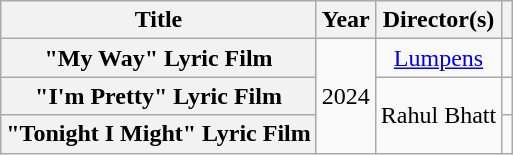<table class="wikitable plainrowheaders" style="text-align:center">
<tr>
<th scope="col">Title</th>
<th scope="col">Year</th>
<th scope="col">Director(s)</th>
<th scope="col"></th>
</tr>
<tr>
<th scope="row">"My Way" Lyric Film</th>
<td rowspan="3">2024</td>
<td><a href='#'>Lumpens</a></td>
<td></td>
</tr>
<tr>
<th scope="row">"I'm Pretty" Lyric Film</th>
<td rowspan="2">Rahul Bhatt</td>
<td></td>
</tr>
<tr>
<th scope="row">"Tonight I Might" Lyric Film</th>
<td></td>
</tr>
</table>
